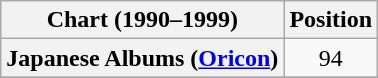<table class="wikitable plainrowheaders">
<tr>
<th>Chart (1990–1999)</th>
<th>Position</th>
</tr>
<tr>
<th scope="row">Japanese Albums (<a href='#'>Oricon</a>)</th>
<td style="text-align:center;">94</td>
</tr>
<tr>
</tr>
</table>
